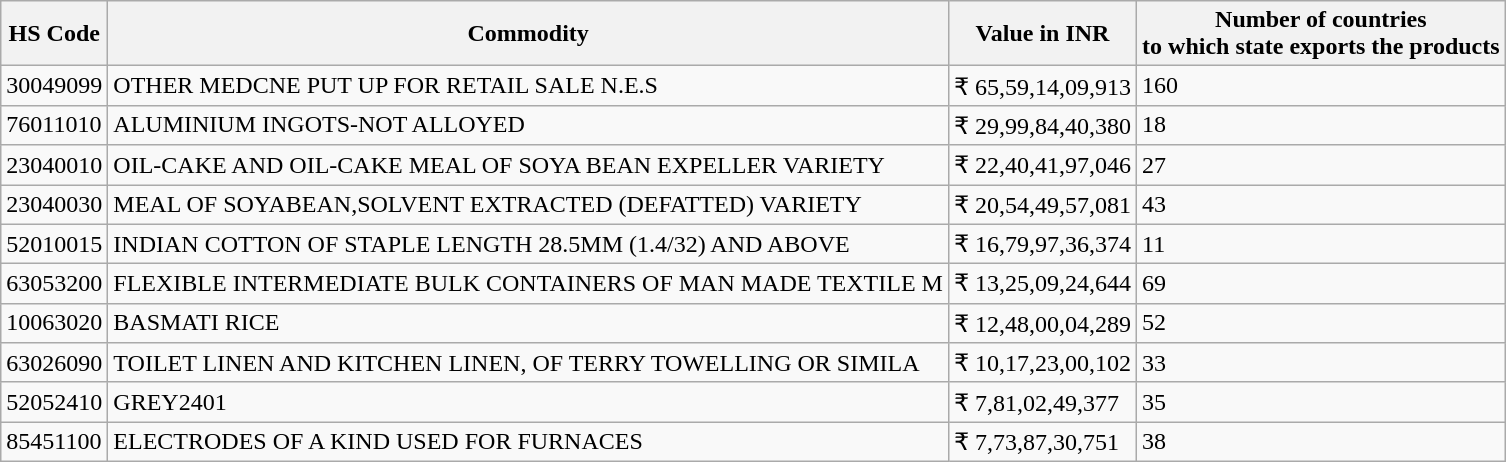<table class="wikitable">
<tr>
<th>HS Code</th>
<th>Commodity</th>
<th>Value in INR</th>
<th>Number of countries<br>to which state 
exports the products</th>
</tr>
<tr>
<td>30049099</td>
<td>OTHER MEDCNE PUT UP FOR RETAIL SALE N.E.S</td>
<td>₹ 65,59,14,09,913</td>
<td>160</td>
</tr>
<tr>
<td>76011010</td>
<td>ALUMINIUM INGOTS-NOT ALLOYED</td>
<td>₹ 29,99,84,40,380</td>
<td>18</td>
</tr>
<tr>
<td>23040010</td>
<td>OIL-CAKE AND OIL-CAKE MEAL OF SOYA BEAN EXPELLER VARIETY</td>
<td>₹ 22,40,41,97,046</td>
<td>27</td>
</tr>
<tr>
<td>23040030</td>
<td>MEAL OF SOYABEAN,SOLVENT EXTRACTED (DEFATTED) VARIETY</td>
<td>₹ 20,54,49,57,081</td>
<td>43</td>
</tr>
<tr>
<td>52010015</td>
<td>INDIAN COTTON OF STAPLE LENGTH 28.5MM (1.4/32) AND ABOVE</td>
<td>₹ 16,79,97,36,374</td>
<td>11</td>
</tr>
<tr>
<td>63053200</td>
<td>FLEXIBLE INTERMEDIATE BULK CONTAINERS OF MAN MADE TEXTILE M</td>
<td>₹ 13,25,09,24,644</td>
<td>69</td>
</tr>
<tr>
<td>10063020</td>
<td>BASMATI RICE</td>
<td>₹ 12,48,00,04,289</td>
<td>52</td>
</tr>
<tr>
<td>63026090</td>
<td>TOILET LINEN AND KITCHEN LINEN, OF TERRY TOWELLING OR SIMILA</td>
<td>₹ 10,17,23,00,102</td>
<td>33</td>
</tr>
<tr>
<td>52052410</td>
<td>GREY2401</td>
<td>₹ 7,81,02,49,377</td>
<td>35</td>
</tr>
<tr>
<td>85451100</td>
<td>ELECTRODES OF A KIND USED FOR FURNACES</td>
<td>₹ 7,73,87,30,751</td>
<td>38</td>
</tr>
</table>
